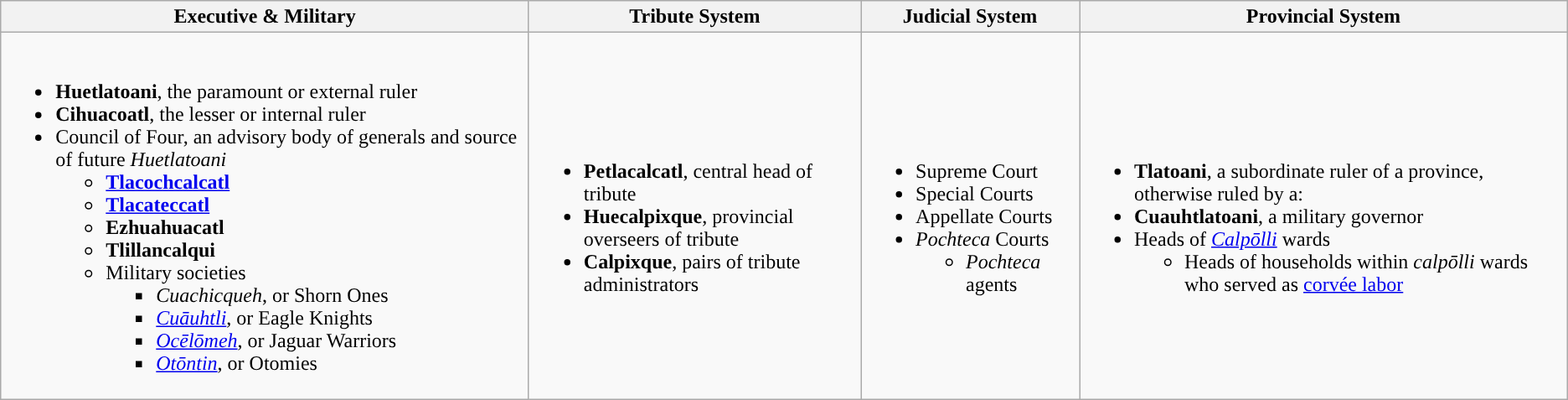<table class="wikitable">
<tr>
<th>Executive & Military</th>
<th>Tribute System</th>
<th>Judicial System</th>
<th>Provincial System</th>
</tr>
<tr>
<td><br><ul><li><strong>Huetlatoani</strong>, the paramount or external ruler</li><li><strong>Cihuacoatl</strong>, the lesser or internal ruler</li><li>Council of Four, an advisory body of generals and source of future <em>Huetlatoani</em><ul><li><strong><a href='#'>Tlacochcalcatl</a></strong></li><li><strong><a href='#'>Tlacateccatl</a></strong></li><li><strong>Ezhuahuacatl</strong></li><li><strong>Tlillancalqui</strong></li><li>Military societies<ul><li><em>Cuachicqueh</em>, or Shorn Ones</li><li><em><a href='#'>Cuāuhtli</a></em>, or Eagle Knights</li><li><em><a href='#'>Ocēlōmeh</a></em>, or Jaguar Warriors</li><li><em><a href='#'>Otōntin</a></em>, or Otomies</li></ul></li></ul></li></ul></td>
<td><br><ul><li><strong>Petlacalcatl</strong>, central head of tribute</li><li><strong>Huecalpixque</strong>, provincial overseers of tribute</li><li><strong>Calpixque</strong>, pairs of tribute administrators</li></ul></td>
<td><br><ul><li>Supreme Court</li><li>Special Courts</li><li>Appellate Courts</li><li><em>Pochteca</em> Courts<ul><li><em>Pochteca</em> agents</li></ul></li></ul></td>
<td><br><ul><li><strong>Tlatoani</strong>, a subordinate ruler of a province, otherwise ruled by a:</li><li><strong>Cuauhtlatoani</strong>, a military governor</li><li>Heads of <em><a href='#'>Calpōlli</a></em> wards<ul><li>Heads of households within <em>calpōlli</em> wards who served as <a href='#'>corvée labor</a></li></ul></li></ul></td>
</tr>
</table>
